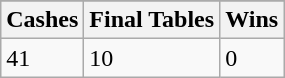<table class="wikitable">
<tr>
</tr>
<tr>
<th>Cashes</th>
<th>Final Tables</th>
<th>Wins</th>
</tr>
<tr>
<td>41</td>
<td>10</td>
<td>0</td>
</tr>
</table>
